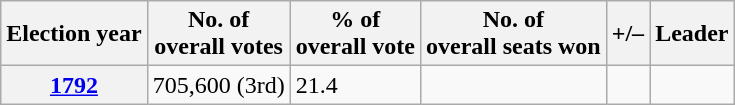<table class=wikitable>
<tr>
<th>Election year</th>
<th>No. of<br>overall votes</th>
<th>% of<br>overall vote</th>
<th>No. of<br>overall seats won</th>
<th>+/–</th>
<th>Leader</th>
</tr>
<tr>
<th><a href='#'>1792</a></th>
<td>705,600 (3rd)</td>
<td>21.4</td>
<td></td>
<td></td>
<td></td>
</tr>
</table>
